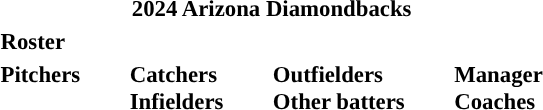<table class="toccolours" style="font-size: 95%;">
<tr>
<th colspan="10">2024 Arizona Diamondbacks</th>
</tr>
<tr>
<td colspan="10"><strong>Roster</strong></td>
</tr>
<tr>
<td valign="top"><strong>Pitchers</strong><br>


 



 
 

  


 
 

  
 



    



  

  

</td>
<td width="25px"></td>
<td valign="top"><strong>Catchers</strong><br>

  
 
<strong>Infielders</strong> 



 




</td>
<td width="25px"></td>
<td valign="top"><strong>Outfielders</strong><br>
 
 
  
 
 
   
<strong>Other batters</strong>
</td>
<td width="25px"></td>
<td valign="top"><strong>Manager</strong><br>
<strong>Coaches</strong>
 
 
 
 
 
 
 
 
 
 
 
 </td>
</tr>
<tr>
</tr>
</table>
